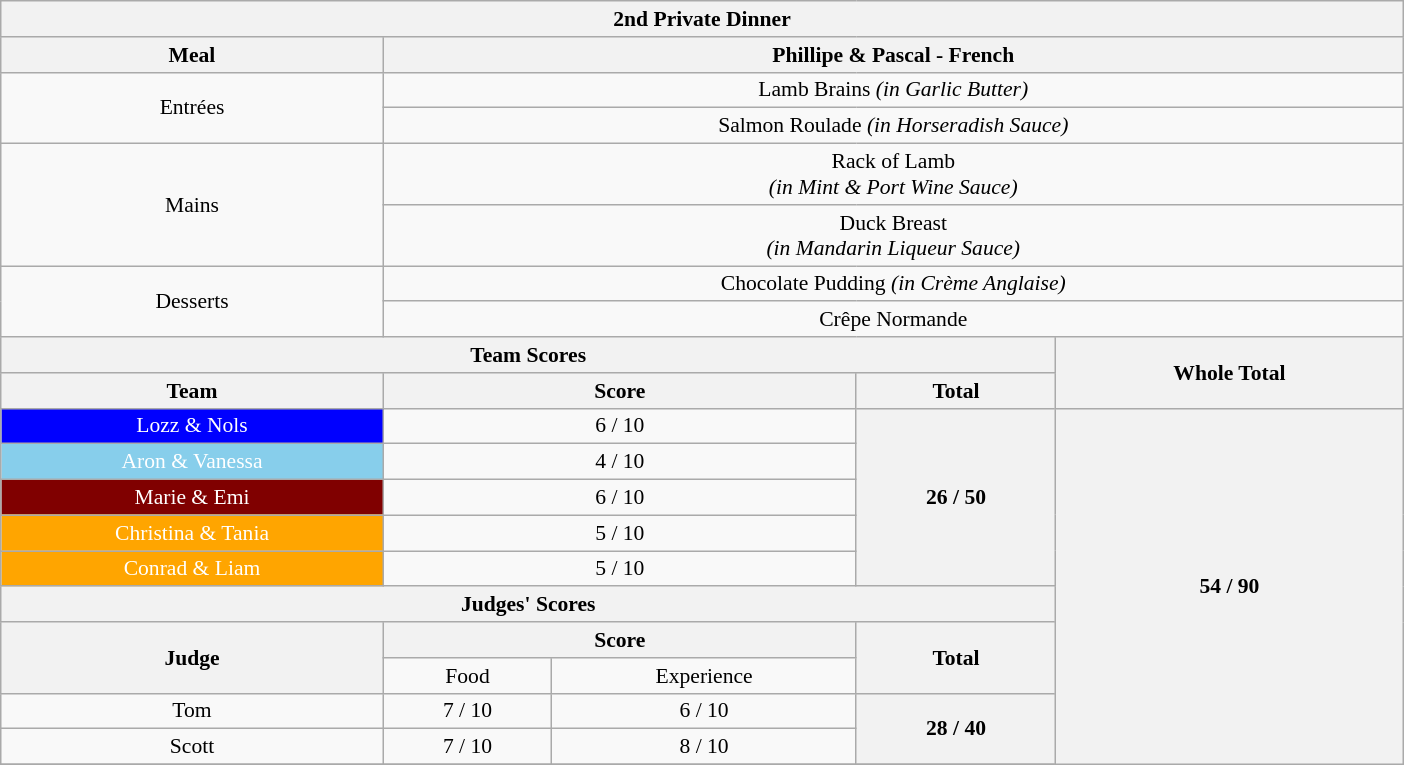<table class="wikitable plainrowheaders" style="text-align:center; font-size:90%; width:65em;">
<tr>
<th colspan="5" >2nd Private Dinner</th>
</tr>
<tr>
<th style="width:15%;">Meal</th>
<th colspan="4" style="width:40%;">Phillipe & Pascal - French</th>
</tr>
<tr>
<td rowspan="2">Entrées</td>
<td colspan="4">Lamb Brains <em>(in Garlic Butter)</em></td>
</tr>
<tr>
<td colspan="4">Salmon Roulade <em>(in Horseradish Sauce)</em></td>
</tr>
<tr>
<td rowspan="2">Mains</td>
<td colspan="4">Rack of Lamb<br><em>(in Mint & Port Wine Sauce)</em></td>
</tr>
<tr>
<td colspan="4">Duck Breast<br><em>(in Mandarin Liqueur Sauce)</em></td>
</tr>
<tr>
<td rowspan="2">Desserts</td>
<td colspan="4">Chocolate Pudding <em>(in Crème Anglaise)</em></td>
</tr>
<tr>
<td colspan="4">Crêpe Normande</td>
</tr>
<tr>
<th colspan="4" >Team Scores</th>
<th rowspan="2">Whole Total</th>
</tr>
<tr>
<th>Team</th>
<th colspan="2">Score</th>
<th>Total</th>
</tr>
<tr>
<td style="background:blue; color:white;">Lozz & Nols</td>
<td colspan="2">6 / 10</td>
<th rowspan="5">26 / 50</th>
<th rowspan="11">54 / 90</th>
</tr>
<tr>
<td style="background:skyblue; color:white;">Aron & Vanessa</td>
<td colspan="2">4 / 10</td>
</tr>
<tr>
<td style="background:maroon; color:white;">Marie & Emi</td>
<td colspan="2">6 / 10</td>
</tr>
<tr>
<td style="background:orange; color:white;">Christina & Tania</td>
<td colspan="2">5 / 10</td>
</tr>
<tr>
<td style="background:orange; color:white;">Conrad & Liam</td>
<td colspan="2">5 / 10</td>
</tr>
<tr>
<th colspan="4" >Judges' Scores</th>
</tr>
<tr>
<th rowspan="2">Judge</th>
<th colspan="2">Score</th>
<th rowspan="2">Total</th>
</tr>
<tr>
<td>Food</td>
<td>Experience</td>
</tr>
<tr>
<td>Tom</td>
<td>7 / 10</td>
<td>6 / 10</td>
<th rowspan="2">28 / 40</th>
</tr>
<tr>
<td>Scott</td>
<td>7 / 10</td>
<td>8 / 10</td>
</tr>
<tr>
</tr>
</table>
